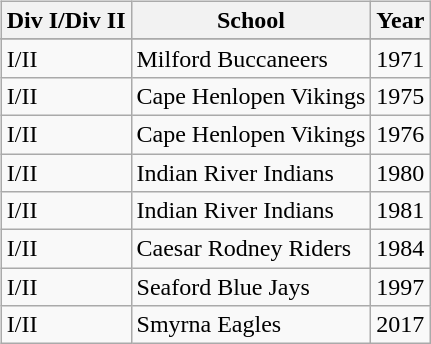<table>
<tr style="vertical-align:top;">
<td><br><table class="wikitable">
<tr>
<th>Div I/Div II</th>
<th>School</th>
<th>Year</th>
</tr>
<tr>
</tr>
<tr>
<td>I/II</td>
<td>Milford Buccaneers</td>
<td>1971</td>
</tr>
<tr>
<td>I/II</td>
<td>Cape Henlopen Vikings</td>
<td>1975</td>
</tr>
<tr>
<td>I/II</td>
<td>Cape Henlopen Vikings</td>
<td>1976</td>
</tr>
<tr>
<td>I/II</td>
<td>Indian River Indians</td>
<td>1980</td>
</tr>
<tr>
<td>I/II</td>
<td>Indian River Indians</td>
<td>1981</td>
</tr>
<tr>
<td>I/II</td>
<td>Caesar Rodney Riders</td>
<td>1984</td>
</tr>
<tr>
<td>I/II</td>
<td>Seaford Blue Jays</td>
<td>1997</td>
</tr>
<tr>
<td>I/II</td>
<td>Smyrna Eagles</td>
<td>2017</td>
</tr>
</table>
</td>
</tr>
</table>
